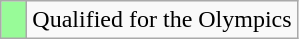<table class="wikitable">
<tr>
<td width=10px bgcolor="#98fb98"></td>
<td>Qualified for the Olympics</td>
</tr>
</table>
